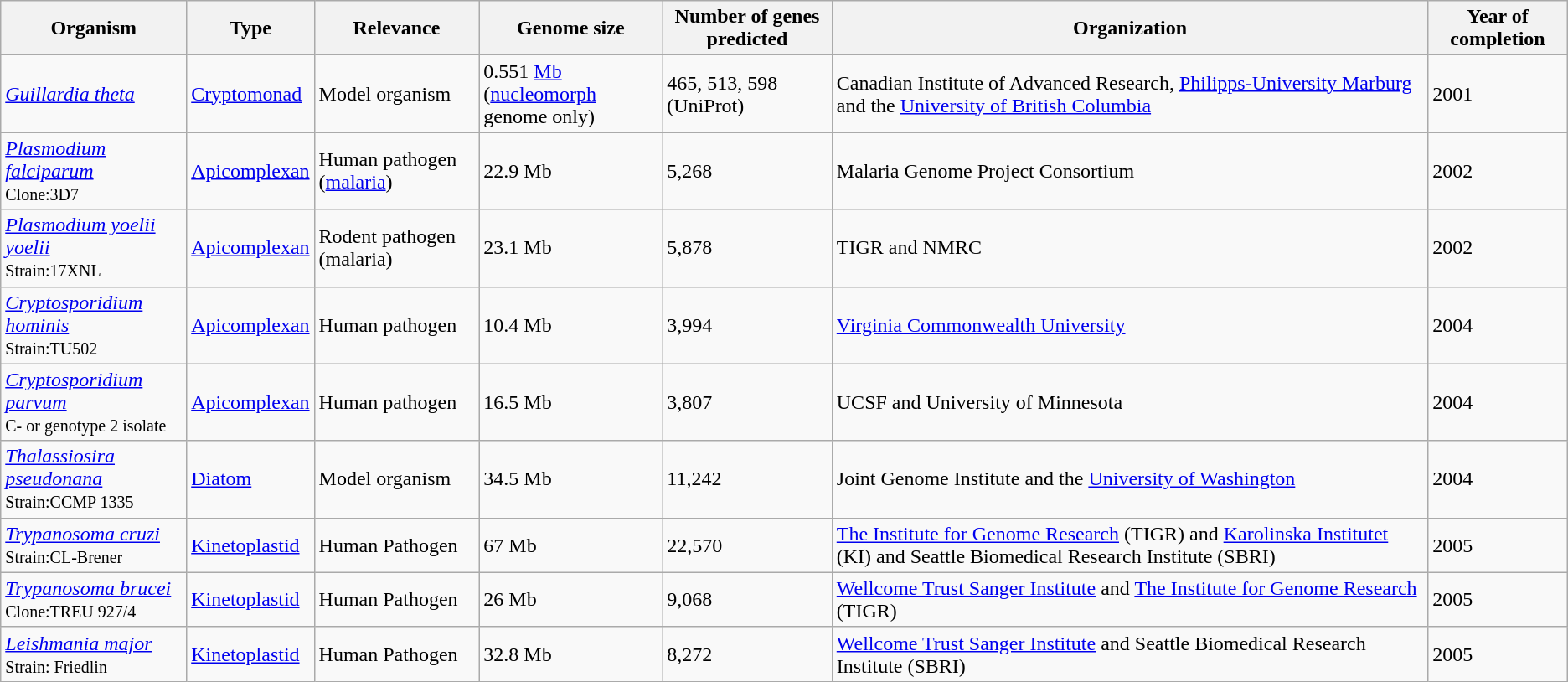<table class="wikitable sortable" style="border:1px solid #aaa;">
<tr>
<th>Organism</th>
<th>Type</th>
<th>Relevance</th>
<th>Genome size</th>
<th>Number of genes predicted</th>
<th>Organization</th>
<th>Year of completion</th>
</tr>
<tr>
<td><em><a href='#'>Guillardia theta</a></em></td>
<td><a href='#'>Cryptomonad</a></td>
<td>Model organism</td>
<td>0.551 <a href='#'>Mb</a><br>(<a href='#'>nucleomorph</a> genome only)</td>
<td>465, 513, 598 (UniProt)</td>
<td>Canadian Institute of Advanced Research, <a href='#'>Philipps-University Marburg</a> and the <a href='#'>University of British Columbia</a></td>
<td>2001</td>
</tr>
<tr>
<td><em><a href='#'>Plasmodium falciparum</a></em><br><small>Clone:3D7</small></td>
<td><a href='#'>Apicomplexan</a></td>
<td>Human pathogen (<a href='#'>malaria</a>)</td>
<td>22.9 Mb</td>
<td>5,268</td>
<td>Malaria Genome Project Consortium</td>
<td>2002</td>
</tr>
<tr>
<td><em><a href='#'>Plasmodium yoelii yoelii</a></em><br><small>Strain:17XNL</small></td>
<td><a href='#'>Apicomplexan</a></td>
<td>Rodent pathogen (malaria)</td>
<td>23.1 Mb</td>
<td>5,878</td>
<td>TIGR and NMRC</td>
<td>2002</td>
</tr>
<tr>
<td><em><a href='#'>Cryptosporidium hominis</a></em><br><small>Strain:TU502</small></td>
<td><a href='#'>Apicomplexan</a></td>
<td>Human pathogen</td>
<td>10.4 Mb</td>
<td>3,994</td>
<td><a href='#'>Virginia Commonwealth University</a></td>
<td>2004</td>
</tr>
<tr>
<td><em><a href='#'>Cryptosporidium parvum</a></em><br><small>C- or genotype 2 isolate</small></td>
<td><a href='#'>Apicomplexan</a></td>
<td>Human pathogen</td>
<td>16.5 Mb</td>
<td>3,807</td>
<td>UCSF and University of Minnesota</td>
<td>2004</td>
</tr>
<tr>
<td><em><a href='#'>Thalassiosira pseudonana</a></em><br><small>Strain:CCMP 1335</small></td>
<td><a href='#'>Diatom</a></td>
<td>Model organism</td>
<td>34.5 Mb</td>
<td>11,242</td>
<td>Joint Genome Institute and the <a href='#'>University of Washington</a></td>
<td>2004</td>
</tr>
<tr>
<td><em><a href='#'>Trypanosoma cruzi</a></em><br><small>Strain:CL-Brener</small></td>
<td><a href='#'>Kinetoplastid</a></td>
<td>Human Pathogen</td>
<td>67 Mb</td>
<td>22,570</td>
<td><a href='#'>The Institute for Genome Research</a> (TIGR) and <a href='#'>Karolinska Institutet</a> (KI) and Seattle Biomedical Research Institute (SBRI)</td>
<td>2005</td>
</tr>
<tr>
<td><em><a href='#'>Trypanosoma brucei</a></em><br><small>Clone:TREU 927/4</small></td>
<td><a href='#'>Kinetoplastid</a></td>
<td>Human Pathogen</td>
<td>26 Mb</td>
<td>9,068</td>
<td><a href='#'>Wellcome Trust Sanger Institute</a> and <a href='#'>The Institute for Genome Research</a> (TIGR)</td>
<td>2005</td>
</tr>
<tr>
<td><em><a href='#'>Leishmania major</a></em><br><small>Strain: Friedlin</small></td>
<td><a href='#'>Kinetoplastid</a></td>
<td>Human Pathogen</td>
<td>32.8 Mb</td>
<td>8,272</td>
<td><a href='#'>Wellcome Trust Sanger Institute</a> and Seattle Biomedical Research Institute (SBRI)</td>
<td>2005</td>
</tr>
</table>
